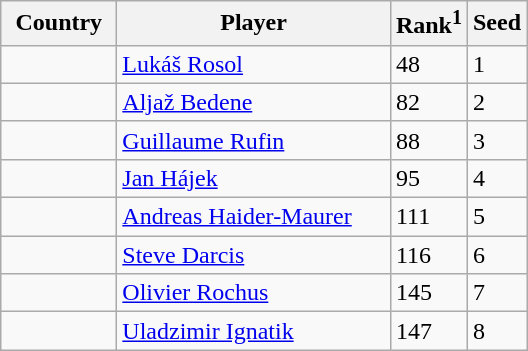<table class="sortable wikitable">
<tr>
<th width="70">Country</th>
<th width="175">Player</th>
<th>Rank<sup>1</sup></th>
<th>Seed</th>
</tr>
<tr>
<td></td>
<td><a href='#'>Lukáš Rosol</a></td>
<td>48</td>
<td>1</td>
</tr>
<tr>
<td></td>
<td><a href='#'>Aljaž Bedene</a></td>
<td>82</td>
<td>2</td>
</tr>
<tr>
<td></td>
<td><a href='#'>Guillaume Rufin</a></td>
<td>88</td>
<td>3</td>
</tr>
<tr>
<td></td>
<td><a href='#'>Jan Hájek</a></td>
<td>95</td>
<td>4</td>
</tr>
<tr>
<td></td>
<td><a href='#'>Andreas Haider-Maurer</a></td>
<td>111</td>
<td>5</td>
</tr>
<tr>
<td></td>
<td><a href='#'>Steve Darcis</a></td>
<td>116</td>
<td>6</td>
</tr>
<tr>
<td></td>
<td><a href='#'>Olivier Rochus</a></td>
<td>145</td>
<td>7</td>
</tr>
<tr>
<td></td>
<td><a href='#'>Uladzimir Ignatik</a></td>
<td>147</td>
<td>8</td>
</tr>
</table>
